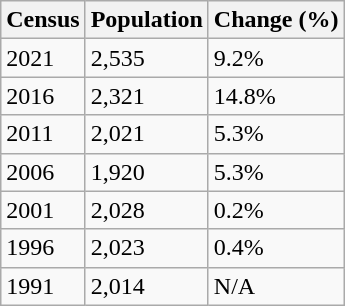<table class="wikitable">
<tr>
<th>Census</th>
<th>Population</th>
<th>Change (%)</th>
</tr>
<tr>
<td>2021</td>
<td>2,535</td>
<td> 9.2%</td>
</tr>
<tr>
<td>2016</td>
<td>2,321</td>
<td> 14.8%</td>
</tr>
<tr>
<td>2011</td>
<td>2,021</td>
<td> 5.3%</td>
</tr>
<tr>
<td>2006</td>
<td>1,920</td>
<td> 5.3%</td>
</tr>
<tr>
<td>2001</td>
<td>2,028</td>
<td> 0.2%</td>
</tr>
<tr>
<td>1996</td>
<td>2,023</td>
<td> 0.4%</td>
</tr>
<tr>
<td>1991</td>
<td>2,014</td>
<td>N/A</td>
</tr>
</table>
